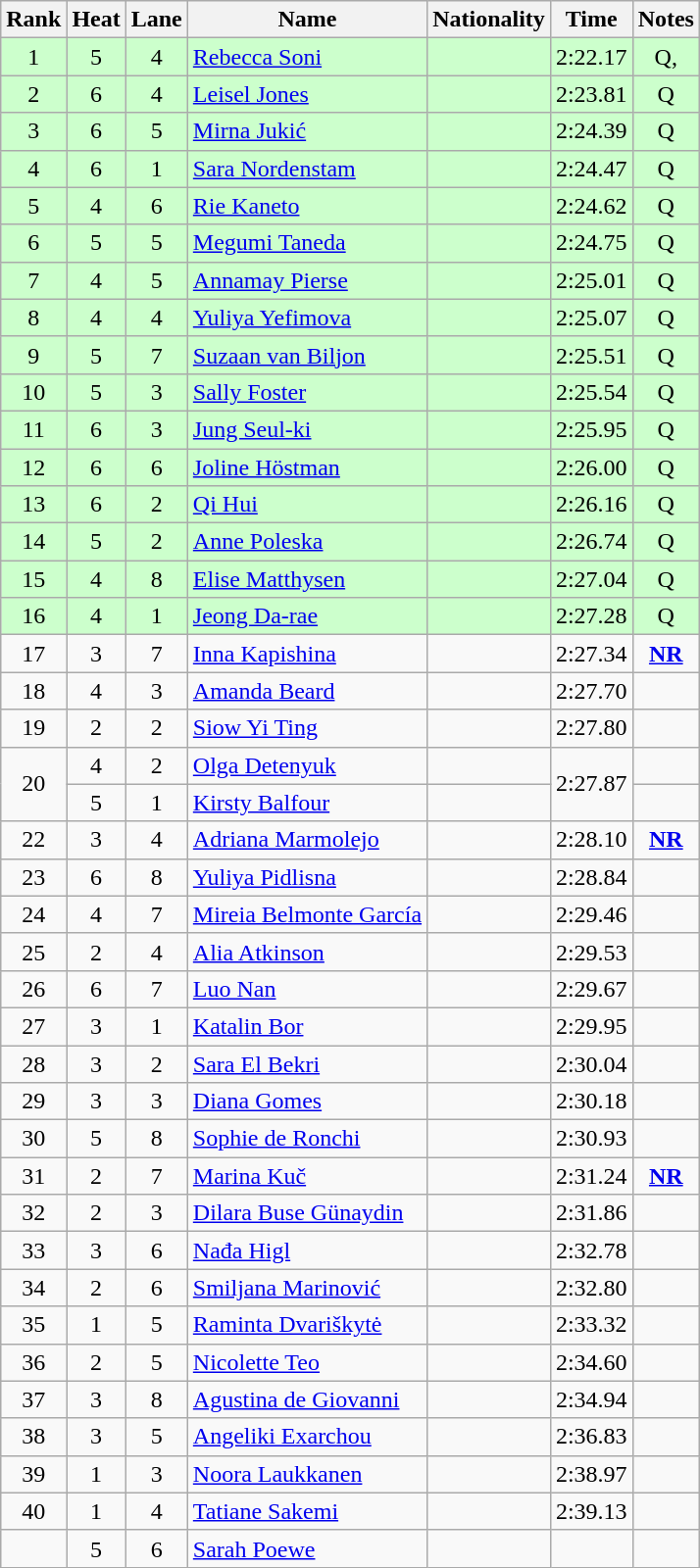<table class="wikitable sortable" style="text-align:center">
<tr>
<th>Rank</th>
<th>Heat</th>
<th>Lane</th>
<th>Name</th>
<th>Nationality</th>
<th>Time</th>
<th>Notes</th>
</tr>
<tr bgcolor=ccffcc>
<td>1</td>
<td>5</td>
<td>4</td>
<td align=left><a href='#'>Rebecca Soni</a></td>
<td align=left></td>
<td>2:22.17</td>
<td>Q, </td>
</tr>
<tr bgcolor=ccffcc>
<td>2</td>
<td>6</td>
<td>4</td>
<td align=left><a href='#'>Leisel Jones</a></td>
<td align=left></td>
<td>2:23.81</td>
<td>Q</td>
</tr>
<tr bgcolor=ccffcc>
<td>3</td>
<td>6</td>
<td>5</td>
<td align=left><a href='#'>Mirna Jukić</a></td>
<td align=left></td>
<td>2:24.39</td>
<td>Q</td>
</tr>
<tr bgcolor=ccffcc>
<td>4</td>
<td>6</td>
<td>1</td>
<td align=left><a href='#'>Sara Nordenstam</a></td>
<td align=left></td>
<td>2:24.47</td>
<td>Q</td>
</tr>
<tr bgcolor=ccffcc>
<td>5</td>
<td>4</td>
<td>6</td>
<td align=left><a href='#'>Rie Kaneto</a></td>
<td align=left></td>
<td>2:24.62</td>
<td>Q</td>
</tr>
<tr bgcolor=ccffcc>
<td>6</td>
<td>5</td>
<td>5</td>
<td align=left><a href='#'>Megumi Taneda</a></td>
<td align=left></td>
<td>2:24.75</td>
<td>Q</td>
</tr>
<tr bgcolor=ccffcc>
<td>7</td>
<td>4</td>
<td>5</td>
<td align=left><a href='#'>Annamay Pierse</a></td>
<td align=left></td>
<td>2:25.01</td>
<td>Q</td>
</tr>
<tr bgcolor=ccffcc>
<td>8</td>
<td>4</td>
<td>4</td>
<td align=left><a href='#'>Yuliya Yefimova</a></td>
<td align=left></td>
<td>2:25.07</td>
<td>Q</td>
</tr>
<tr bgcolor=ccffcc>
<td>9</td>
<td>5</td>
<td>7</td>
<td align=left><a href='#'>Suzaan van Biljon</a></td>
<td align=left></td>
<td>2:25.51</td>
<td>Q</td>
</tr>
<tr bgcolor=ccffcc>
<td>10</td>
<td>5</td>
<td>3</td>
<td align=left><a href='#'>Sally Foster</a></td>
<td align=left></td>
<td>2:25.54</td>
<td>Q</td>
</tr>
<tr bgcolor=ccffcc>
<td>11</td>
<td>6</td>
<td>3</td>
<td align=left><a href='#'>Jung Seul-ki</a></td>
<td align=left></td>
<td>2:25.95</td>
<td>Q</td>
</tr>
<tr bgcolor=ccffcc>
<td>12</td>
<td>6</td>
<td>6</td>
<td align=left><a href='#'>Joline Höstman</a></td>
<td align=left></td>
<td>2:26.00</td>
<td>Q</td>
</tr>
<tr bgcolor=ccffcc>
<td>13</td>
<td>6</td>
<td>2</td>
<td align=left><a href='#'>Qi Hui</a></td>
<td align=left></td>
<td>2:26.16</td>
<td>Q</td>
</tr>
<tr bgcolor=ccffcc>
<td>14</td>
<td>5</td>
<td>2</td>
<td align=left><a href='#'>Anne Poleska</a></td>
<td align=left></td>
<td>2:26.74</td>
<td>Q</td>
</tr>
<tr bgcolor=ccffcc>
<td>15</td>
<td>4</td>
<td>8</td>
<td align=left><a href='#'>Elise Matthysen</a></td>
<td align=left></td>
<td>2:27.04</td>
<td>Q</td>
</tr>
<tr bgcolor=ccffcc>
<td>16</td>
<td>4</td>
<td>1</td>
<td align=left><a href='#'>Jeong Da-rae</a></td>
<td align=left></td>
<td>2:27.28</td>
<td>Q</td>
</tr>
<tr>
<td>17</td>
<td>3</td>
<td>7</td>
<td align=left><a href='#'>Inna Kapishina</a></td>
<td align=left></td>
<td>2:27.34</td>
<td><strong><a href='#'>NR</a></strong></td>
</tr>
<tr>
<td>18</td>
<td>4</td>
<td>3</td>
<td align=left><a href='#'>Amanda Beard</a></td>
<td align=left></td>
<td>2:27.70</td>
<td></td>
</tr>
<tr>
<td>19</td>
<td>2</td>
<td>2</td>
<td align=left><a href='#'>Siow Yi Ting</a></td>
<td align=left></td>
<td>2:27.80</td>
<td></td>
</tr>
<tr>
<td rowspan=2>20</td>
<td>4</td>
<td>2</td>
<td align=left><a href='#'>Olga Detenyuk</a></td>
<td align=left></td>
<td rowspan=2>2:27.87</td>
<td></td>
</tr>
<tr>
<td>5</td>
<td>1</td>
<td align=left><a href='#'>Kirsty Balfour</a></td>
<td align=left></td>
<td></td>
</tr>
<tr>
<td>22</td>
<td>3</td>
<td>4</td>
<td align=left><a href='#'>Adriana Marmolejo</a></td>
<td align=left></td>
<td>2:28.10</td>
<td><strong><a href='#'>NR</a></strong></td>
</tr>
<tr>
<td>23</td>
<td>6</td>
<td>8</td>
<td align=left><a href='#'>Yuliya Pidlisna</a></td>
<td align=left></td>
<td>2:28.84</td>
<td></td>
</tr>
<tr>
<td>24</td>
<td>4</td>
<td>7</td>
<td align=left><a href='#'>Mireia Belmonte García</a></td>
<td align=left></td>
<td>2:29.46</td>
<td></td>
</tr>
<tr>
<td>25</td>
<td>2</td>
<td>4</td>
<td align=left><a href='#'>Alia Atkinson</a></td>
<td align=left></td>
<td>2:29.53</td>
<td></td>
</tr>
<tr>
<td>26</td>
<td>6</td>
<td>7</td>
<td align=left><a href='#'>Luo Nan</a></td>
<td align=left></td>
<td>2:29.67</td>
<td></td>
</tr>
<tr>
<td>27</td>
<td>3</td>
<td>1</td>
<td align=left><a href='#'>Katalin Bor</a></td>
<td align=left></td>
<td>2:29.95</td>
<td></td>
</tr>
<tr>
<td>28</td>
<td>3</td>
<td>2</td>
<td align=left><a href='#'>Sara El Bekri</a></td>
<td align=left></td>
<td>2:30.04</td>
<td></td>
</tr>
<tr>
<td>29</td>
<td>3</td>
<td>3</td>
<td align=left><a href='#'>Diana Gomes</a></td>
<td align=left></td>
<td>2:30.18</td>
<td></td>
</tr>
<tr>
<td>30</td>
<td>5</td>
<td>8</td>
<td align=left><a href='#'>Sophie de Ronchi</a></td>
<td align=left></td>
<td>2:30.93</td>
<td></td>
</tr>
<tr>
<td>31</td>
<td>2</td>
<td>7</td>
<td align=left><a href='#'>Marina Kuč</a></td>
<td align=left></td>
<td>2:31.24</td>
<td><strong><a href='#'>NR</a></strong></td>
</tr>
<tr>
<td>32</td>
<td>2</td>
<td>3</td>
<td align=left><a href='#'>Dilara Buse Günaydin</a></td>
<td align=left></td>
<td>2:31.86</td>
<td></td>
</tr>
<tr>
<td>33</td>
<td>3</td>
<td>6</td>
<td align=left><a href='#'>Nađa Higl</a></td>
<td align=left></td>
<td>2:32.78</td>
<td></td>
</tr>
<tr>
<td>34</td>
<td>2</td>
<td>6</td>
<td align=left><a href='#'>Smiljana Marinović</a></td>
<td align=left></td>
<td>2:32.80</td>
<td></td>
</tr>
<tr>
<td>35</td>
<td>1</td>
<td>5</td>
<td align=left><a href='#'>Raminta Dvariškytė</a></td>
<td align=left></td>
<td>2:33.32</td>
<td></td>
</tr>
<tr>
<td>36</td>
<td>2</td>
<td>5</td>
<td align=left><a href='#'>Nicolette Teo</a></td>
<td align=left></td>
<td>2:34.60</td>
<td></td>
</tr>
<tr>
<td>37</td>
<td>3</td>
<td>8</td>
<td align=left><a href='#'>Agustina de Giovanni</a></td>
<td align=left></td>
<td>2:34.94</td>
<td></td>
</tr>
<tr>
<td>38</td>
<td>3</td>
<td>5</td>
<td align=left><a href='#'>Angeliki Exarchou</a></td>
<td align=left></td>
<td>2:36.83</td>
<td></td>
</tr>
<tr>
<td>39</td>
<td>1</td>
<td>3</td>
<td align=left><a href='#'>Noora Laukkanen</a></td>
<td align=left></td>
<td>2:38.97</td>
<td></td>
</tr>
<tr>
<td>40</td>
<td>1</td>
<td>4</td>
<td align=left><a href='#'>Tatiane Sakemi</a></td>
<td align=left></td>
<td>2:39.13</td>
<td></td>
</tr>
<tr>
<td></td>
<td>5</td>
<td>6</td>
<td align=left><a href='#'>Sarah Poewe</a></td>
<td align=left></td>
<td></td>
<td></td>
</tr>
</table>
